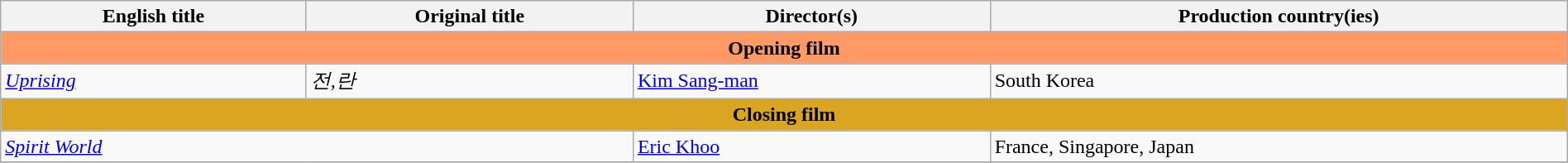<table class="sortable wikitable" style="width:100%; margin-bottom:4px" cellpadding="5">
<tr>
<th scope="col">English title</th>
<th scope="col">Original title</th>
<th scope="col">Director(s)</th>
<th scope="col">Production country(ies)</th>
</tr>
<tr>
<th colspan="5" style="background:#FF9966"><strong>Opening film</strong></th>
</tr>
<tr>
<td><em><a href='#'>Uprising</a></em></td>
<td><em>전,란</em></td>
<td><a href='#'>Kim Sang-man</a></td>
<td>South Korea</td>
</tr>
<tr>
<th colspan="5" style="background:#DAA520"><strong>Closing film</strong></th>
</tr>
<tr>
<td colspan=2><em><a href='#'>Spirit World</a></em></td>
<td><a href='#'>Eric Khoo</a></td>
<td>France, Singapore, Japan</td>
</tr>
<tr>
</tr>
</table>
